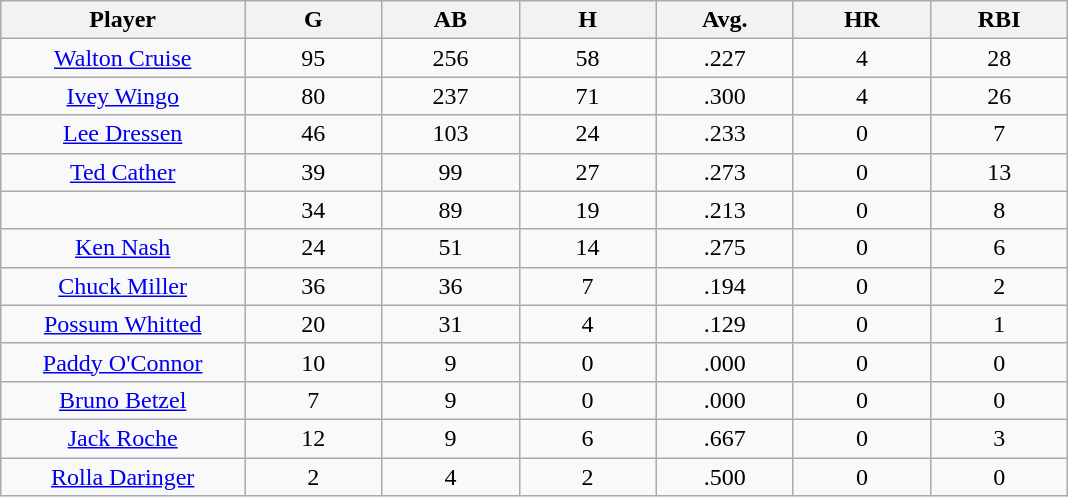<table class="wikitable sortable">
<tr>
<th bgcolor="#DDDDFF" width="16%">Player</th>
<th bgcolor="#DDDDFF" width="9%">G</th>
<th bgcolor="#DDDDFF" width="9%">AB</th>
<th bgcolor="#DDDDFF" width="9%">H</th>
<th bgcolor="#DDDDFF" width="9%">Avg.</th>
<th bgcolor="#DDDDFF" width="9%">HR</th>
<th bgcolor="#DDDDFF" width="9%">RBI</th>
</tr>
<tr align="center">
<td><a href='#'>Walton Cruise</a></td>
<td>95</td>
<td>256</td>
<td>58</td>
<td>.227</td>
<td>4</td>
<td>28</td>
</tr>
<tr align="center">
<td><a href='#'>Ivey Wingo</a></td>
<td>80</td>
<td>237</td>
<td>71</td>
<td>.300</td>
<td>4</td>
<td>26</td>
</tr>
<tr align="center">
<td><a href='#'>Lee Dressen</a></td>
<td>46</td>
<td>103</td>
<td>24</td>
<td>.233</td>
<td>0</td>
<td>7</td>
</tr>
<tr align="center">
<td><a href='#'>Ted Cather</a></td>
<td>39</td>
<td>99</td>
<td>27</td>
<td>.273</td>
<td>0</td>
<td>13</td>
</tr>
<tr align="center">
<td></td>
<td>34</td>
<td>89</td>
<td>19</td>
<td>.213</td>
<td>0</td>
<td>8</td>
</tr>
<tr align="center">
<td><a href='#'>Ken Nash</a></td>
<td>24</td>
<td>51</td>
<td>14</td>
<td>.275</td>
<td>0</td>
<td>6</td>
</tr>
<tr align="center">
<td><a href='#'>Chuck Miller</a></td>
<td>36</td>
<td>36</td>
<td>7</td>
<td>.194</td>
<td>0</td>
<td>2</td>
</tr>
<tr align="center">
<td><a href='#'>Possum Whitted</a></td>
<td>20</td>
<td>31</td>
<td>4</td>
<td>.129</td>
<td>0</td>
<td>1</td>
</tr>
<tr align="center">
<td><a href='#'>Paddy O'Connor</a></td>
<td>10</td>
<td>9</td>
<td>0</td>
<td>.000</td>
<td>0</td>
<td>0</td>
</tr>
<tr align="center">
<td><a href='#'>Bruno Betzel</a></td>
<td>7</td>
<td>9</td>
<td>0</td>
<td>.000</td>
<td>0</td>
<td>0</td>
</tr>
<tr align="center">
<td><a href='#'>Jack Roche</a></td>
<td>12</td>
<td>9</td>
<td>6</td>
<td>.667</td>
<td>0</td>
<td>3</td>
</tr>
<tr align="center">
<td><a href='#'>Rolla Daringer</a></td>
<td>2</td>
<td>4</td>
<td>2</td>
<td>.500</td>
<td>0</td>
<td>0</td>
</tr>
</table>
